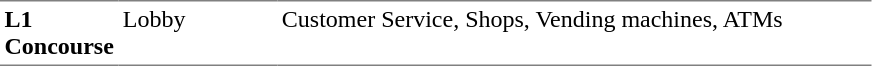<table table border=0 cellspacing=0 cellpadding=3>
<tr>
<td style="border-bottom:solid 1px gray; border-top:solid 1px gray;" valign=top width=50><strong>L1<br>Concourse</strong></td>
<td style="border-bottom:solid 1px gray; border-top:solid 1px gray;" valign=top width=100>Lobby</td>
<td style="border-bottom:solid 1px gray; border-top:solid 1px gray;" valign=top width=390>Customer Service, Shops, Vending machines, ATMs</td>
</tr>
</table>
